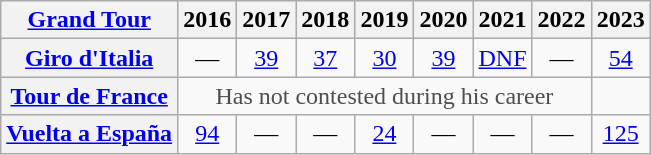<table class="wikitable plainrowheaders">
<tr>
<th scope="col"><a href='#'>Grand Tour</a></th>
<th scope="col">2016</th>
<th scope="col">2017</th>
<th scope="col">2018</th>
<th scope="col">2019</th>
<th scope="col">2020</th>
<th scope="col">2021</th>
<th scope="col">2022</th>
<th scope="col">2023</th>
</tr>
<tr style="text-align:center;">
<th scope="row"> <a href='#'>Giro d'Italia</a></th>
<td>—</td>
<td><a href='#'>39</a></td>
<td><a href='#'>37</a></td>
<td><a href='#'>30</a></td>
<td><a href='#'>39</a></td>
<td><a href='#'>DNF</a></td>
<td>—</td>
<td><a href='#'>54</a></td>
</tr>
<tr style="text-align:center;">
<th scope="row"> <a href='#'>Tour de France</a></th>
<td style="color:#4d4d4d;" colspan=7>Has not contested during his career</td>
<td></td>
</tr>
<tr style="text-align:center;">
<th scope="row"> <a href='#'>Vuelta a España</a></th>
<td><a href='#'>94</a></td>
<td>—</td>
<td>—</td>
<td><a href='#'>24</a></td>
<td>—</td>
<td>—</td>
<td>—</td>
<td><a href='#'>125</a></td>
</tr>
</table>
